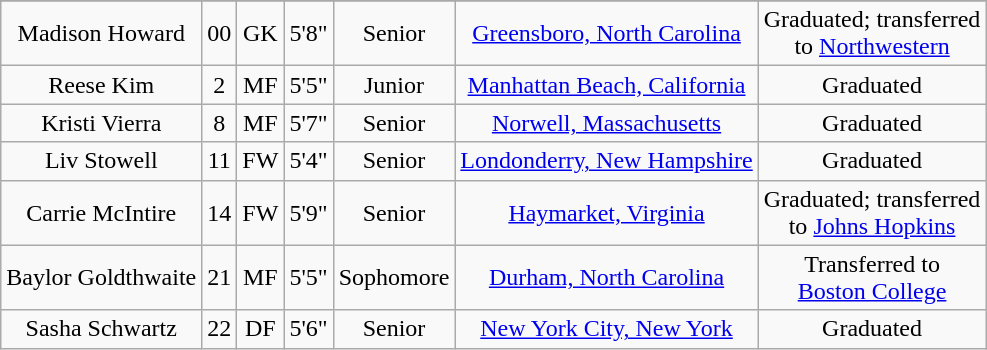<table class="wikitable sortable" style="text-align:center;" border="1">
<tr align=center>
</tr>
<tr>
<td>Madison Howard</td>
<td>00</td>
<td>GK</td>
<td>5'8"</td>
<td>Senior</td>
<td><a href='#'>Greensboro, North Carolina</a></td>
<td>Graduated; transferred<br>to <a href='#'>Northwestern</a></td>
</tr>
<tr>
<td>Reese Kim</td>
<td>2</td>
<td>MF</td>
<td>5'5"</td>
<td> Junior</td>
<td><a href='#'>Manhattan Beach, California</a></td>
<td>Graduated</td>
</tr>
<tr>
<td>Kristi Vierra</td>
<td>8</td>
<td>MF</td>
<td>5'7"</td>
<td>Senior</td>
<td><a href='#'>Norwell, Massachusetts</a></td>
<td>Graduated</td>
</tr>
<tr>
<td>Liv Stowell</td>
<td>11</td>
<td>FW</td>
<td>5'4"</td>
<td>Senior</td>
<td><a href='#'>Londonderry, New Hampshire</a></td>
<td>Graduated</td>
</tr>
<tr>
<td>Carrie McIntire</td>
<td>14</td>
<td>FW</td>
<td>5'9"</td>
<td>Senior</td>
<td><a href='#'>Haymarket, Virginia</a></td>
<td>Graduated; transferred<br>to <a href='#'>Johns Hopkins</a></td>
</tr>
<tr>
<td>Baylor Goldthwaite</td>
<td>21</td>
<td>MF</td>
<td>5'5"</td>
<td>Sophomore</td>
<td><a href='#'>Durham, North Carolina</a></td>
<td>Transferred to<br><a href='#'>Boston College</a></td>
</tr>
<tr>
<td>Sasha Schwartz</td>
<td>22</td>
<td>DF</td>
<td>5'6"</td>
<td>Senior</td>
<td><a href='#'>New York City, New York</a></td>
<td>Graduated</td>
</tr>
</table>
